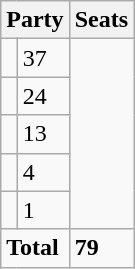<table class="wikitable">
<tr>
<th colspan=2>Party</th>
<th>Seats</th>
</tr>
<tr>
<td></td>
<td>37</td>
</tr>
<tr>
<td></td>
<td>24</td>
</tr>
<tr>
<td></td>
<td>13</td>
</tr>
<tr>
<td></td>
<td>4</td>
</tr>
<tr>
<td></td>
<td>1</td>
</tr>
<tr>
<td colspan="2"><strong>Total</strong></td>
<td><strong>79</strong></td>
</tr>
</table>
